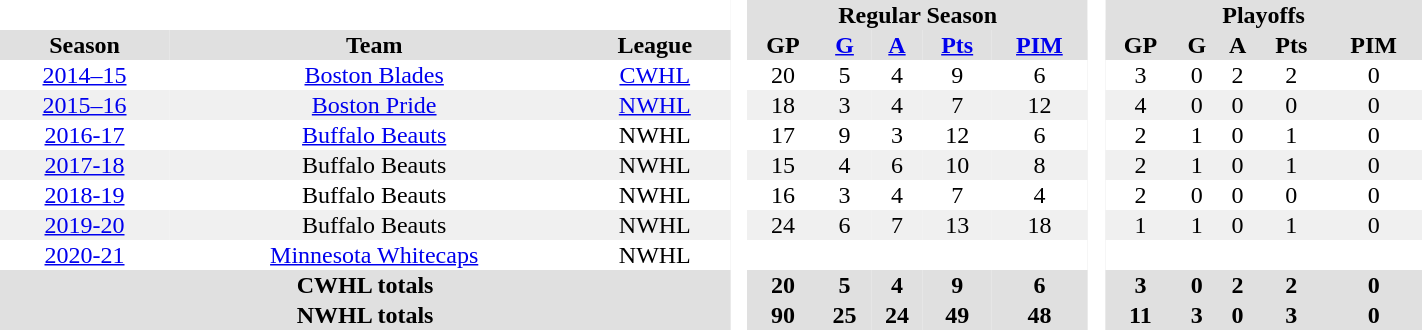<table border="0" cellpadding="1" cellspacing="0" style="text-align:center; width:75%">
<tr bgcolor="#e0e0e0">
<th colspan="3"  bgcolor="#ffffff"> </th>
<th rowspan="99" bgcolor="#ffffff"> </th>
<th colspan="5">Regular Season</th>
<th rowspan="99" bgcolor="#ffffff"> </th>
<th colspan="5">Playoffs</th>
</tr>
<tr bgcolor="#e0e0e0">
<th>Season</th>
<th>Team</th>
<th>League</th>
<th>GP</th>
<th><a href='#'>G</a></th>
<th><a href='#'>A</a></th>
<th><a href='#'>Pts</a></th>
<th><a href='#'>PIM</a></th>
<th>GP</th>
<th>G</th>
<th>A</th>
<th>Pts</th>
<th>PIM</th>
</tr>
<tr>
<td><a href='#'>2014–15</a></td>
<td><a href='#'>Boston Blades</a></td>
<td><a href='#'>CWHL</a></td>
<td>20</td>
<td>5</td>
<td>4</td>
<td>9</td>
<td>6</td>
<td>3</td>
<td>0</td>
<td>2</td>
<td>2</td>
<td>0</td>
</tr>
<tr bgcolor="#f0f0f0">
<td><a href='#'>2015–16</a></td>
<td><a href='#'>Boston Pride</a></td>
<td><a href='#'>NWHL</a></td>
<td>18</td>
<td>3</td>
<td>4</td>
<td>7</td>
<td>12</td>
<td>4</td>
<td>0</td>
<td>0</td>
<td>0</td>
<td>0</td>
</tr>
<tr>
<td><a href='#'>2016-17</a></td>
<td><a href='#'>Buffalo Beauts</a></td>
<td>NWHL</td>
<td>17</td>
<td>9</td>
<td>3</td>
<td>12</td>
<td>6</td>
<td>2</td>
<td>1</td>
<td>0</td>
<td>1</td>
<td>0</td>
</tr>
<tr bgcolor="#f0f0f0">
<td><a href='#'>2017-18</a></td>
<td>Buffalo Beauts</td>
<td>NWHL</td>
<td>15</td>
<td>4</td>
<td>6</td>
<td>10</td>
<td>8</td>
<td>2</td>
<td>1</td>
<td>0</td>
<td>1</td>
<td>0</td>
</tr>
<tr>
<td><a href='#'>2018-19</a></td>
<td>Buffalo Beauts</td>
<td>NWHL</td>
<td>16</td>
<td>3</td>
<td>4</td>
<td>7</td>
<td>4</td>
<td>2</td>
<td>0</td>
<td>0</td>
<td>0</td>
<td>0</td>
</tr>
<tr bgcolor="#f0f0f0">
<td><a href='#'>2019-20</a></td>
<td>Buffalo Beauts</td>
<td>NWHL</td>
<td>24</td>
<td>6</td>
<td>7</td>
<td>13</td>
<td>18</td>
<td>1</td>
<td>1</td>
<td>0</td>
<td>1</td>
<td>0</td>
</tr>
<tr>
<td><a href='#'>2020-21</a></td>
<td><a href='#'>Minnesota Whitecaps</a></td>
<td>NWHL</td>
<td></td>
<td></td>
<td></td>
<td></td>
<td></td>
<td></td>
<td></td>
<td></td>
<td></td>
<td></td>
</tr>
<tr bgcolor="#e0e0e0">
<th colspan="3">CWHL totals</th>
<th>20</th>
<th>5</th>
<th>4</th>
<th>9</th>
<th>6</th>
<th>3</th>
<th>0</th>
<th>2</th>
<th>2</th>
<th>0</th>
</tr>
<tr bgcolor="#e0e0e0">
<th colspan="3">NWHL totals</th>
<th>90</th>
<th>25</th>
<th>24</th>
<th>49</th>
<th>48</th>
<th>11</th>
<th>3</th>
<th>0</th>
<th>3</th>
<th>0</th>
</tr>
</table>
